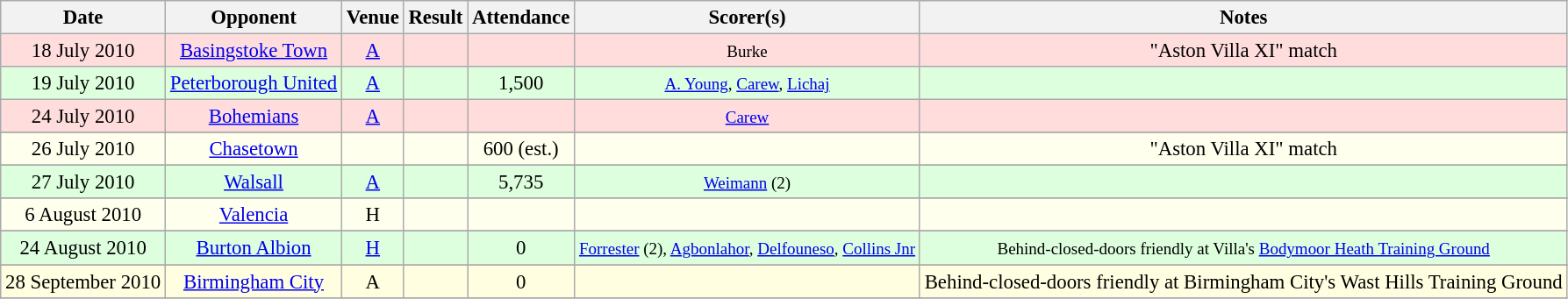<table class="wikitable sortable" style="font-size:95%; text-align:center">
<tr>
<th>Date</th>
<th>Opponent</th>
<th>Venue</th>
<th>Result</th>
<th>Attendance</th>
<th>Scorer(s)</th>
<th>Notes</th>
</tr>
<tr bgcolor=#ffdddd>
<td>18 July 2010</td>
<td> <a href='#'>Basingstoke Town</a></td>
<td><a href='#'>A</a></td>
<td></td>
<td></td>
<td> <small>Burke</small></td>
<td>"Aston Villa XI" match</td>
</tr>
<tr bgcolor="#ddffdd">
<td>19 July 2010</td>
<td><a href='#'>Peterborough United</a></td>
<td><a href='#'>A</a></td>
<td></td>
<td>1,500</td>
<td> <small><a href='#'>A. Young</a>, <a href='#'>Carew</a>, <a href='#'>Lichaj</a></small></td>
<td></td>
</tr>
<tr bgcolor="#ffdddd">
<td>24 July 2010</td>
<td> <a href='#'>Bohemians</a></td>
<td><a href='#'>A</a></td>
<td></td>
<td></td>
<td> <small><a href='#'>Carew</a></small></td>
<td></td>
</tr>
<tr>
</tr>
<tr bgcolor="FFFFEE">
<td>26 July 2010</td>
<td><a href='#'>Chasetown</a></td>
<td></td>
<td></td>
<td>600 (est.)</td>
<td></td>
<td>"Aston Villa XI" match</td>
</tr>
<tr>
</tr>
<tr bgcolor="ddffdd">
<td>27 July 2010</td>
<td><a href='#'>Walsall</a></td>
<td><a href='#'>A</a></td>
<td></td>
<td>5,735</td>
<td> <small><a href='#'>Weimann</a> (2)</small></td>
<td></td>
</tr>
<tr>
</tr>
<tr bgcolor="FFFFEE">
<td>6 August 2010</td>
<td> <a href='#'>Valencia</a></td>
<td>H</td>
<td></td>
<td></td>
<td></td>
<td></td>
</tr>
<tr>
</tr>
<tr bgcolor="ddffdd">
<td>24 August 2010</td>
<td><a href='#'>Burton Albion</a></td>
<td><a href='#'>H</a></td>
<td></td>
<td>0</td>
<td> <small><a href='#'>Forrester</a> (2), <a href='#'>Agbonlahor</a>, <a href='#'>Delfouneso</a>, <a href='#'>Collins Jnr</a></small></td>
<td><small>Behind-closed-doors friendly at Villa's <a href='#'>Bodymoor Heath Training Ground</a></small></td>
</tr>
<tr>
</tr>
<tr bgcolor="FFFEE">
<td>28 September 2010</td>
<td><a href='#'>Birmingham City</a></td>
<td>A</td>
<td></td>
<td>0</td>
<td></td>
<td>Behind-closed-doors friendly at Birmingham City's Wast Hills Training Ground</td>
</tr>
<tr>
</tr>
</table>
